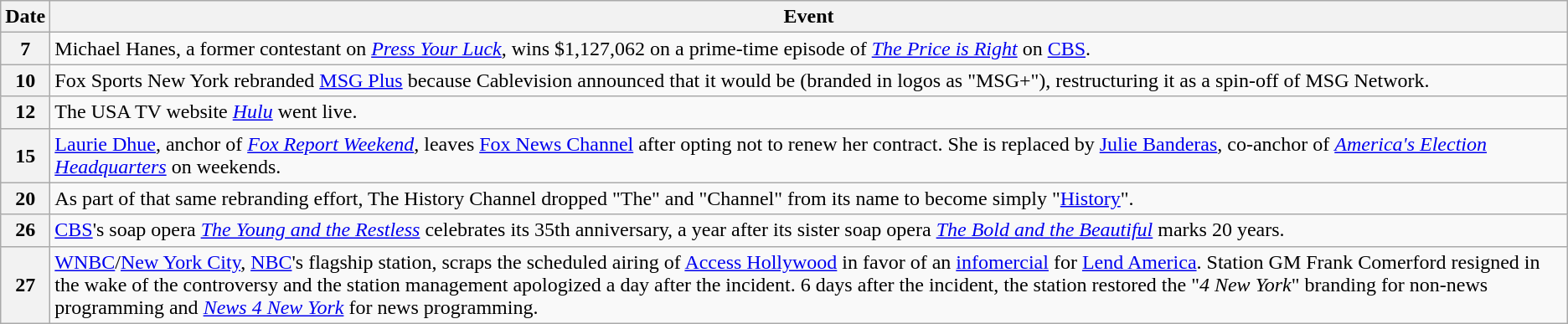<table class="wikitable">
<tr>
<th>Date</th>
<th>Event</th>
</tr>
<tr>
<th>7</th>
<td>Michael Hanes, a former contestant on <em><a href='#'>Press Your Luck</a></em>, wins $1,127,062 on a prime-time episode of <em><a href='#'>The Price is Right</a></em> on <a href='#'>CBS</a>.</td>
</tr>
<tr>
<th>10</th>
<td>Fox Sports New York rebranded <a href='#'>MSG Plus</a> because Cablevision announced that it would be (branded in logos as "MSG+"), restructuring it as a spin-off of MSG Network.</td>
</tr>
<tr>
<th>12</th>
<td>The USA TV website <em><a href='#'>Hulu</a></em> went live.</td>
</tr>
<tr>
<th>15</th>
<td><a href='#'>Laurie Dhue</a>, anchor of <em><a href='#'>Fox Report Weekend</a></em>, leaves <a href='#'>Fox News Channel</a> after opting not to renew her contract. She is replaced by <a href='#'>Julie Banderas</a>, co-anchor of <em><a href='#'>America's Election Headquarters</a></em> on weekends.</td>
</tr>
<tr>
<th>20</th>
<td>As part of that same rebranding effort, The History Channel dropped "The" and "Channel" from its name to become simply "<a href='#'>History</a>".</td>
</tr>
<tr>
<th>26</th>
<td><a href='#'>CBS</a>'s soap opera <em><a href='#'>The Young and the Restless</a></em> celebrates its 35th anniversary, a year after its sister soap opera <em><a href='#'>The Bold and the Beautiful</a></em> marks 20 years.</td>
</tr>
<tr>
<th>27</th>
<td><a href='#'>WNBC</a>/<a href='#'>New York City</a>, <a href='#'>NBC</a>'s flagship station, scraps the scheduled airing of <a href='#'>Access Hollywood</a> in favor of an <a href='#'>infomercial</a> for <a href='#'>Lend America</a>. Station GM Frank Comerford resigned in the wake of the controversy and the station management apologized a day after the incident. 6 days after the incident, the station restored the "<em>4 New York</em>" branding for non-news programming and <em><a href='#'>News 4 New York</a></em> for news programming.</td>
</tr>
</table>
